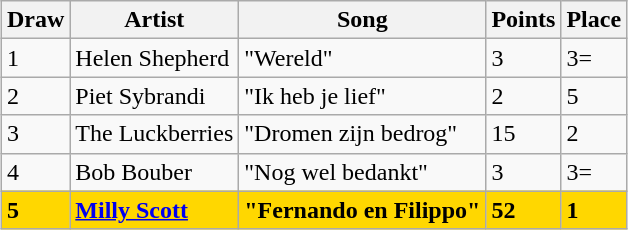<table class="sortable wikitable" style="margin: 1em auto 1em auto">
<tr>
<th>Draw</th>
<th>Artist</th>
<th>Song</th>
<th>Points</th>
<th>Place</th>
</tr>
<tr>
<td>1</td>
<td>Helen Shepherd</td>
<td>"Wereld"</td>
<td>3</td>
<td>3=</td>
</tr>
<tr>
<td>2</td>
<td>Piet Sybrandi</td>
<td>"Ik heb je lief"</td>
<td>2</td>
<td>5</td>
</tr>
<tr>
<td>3</td>
<td>The Luckberries</td>
<td>"Dromen zijn bedrog"</td>
<td>15</td>
<td>2</td>
</tr>
<tr>
<td>4</td>
<td>Bob Bouber</td>
<td>"Nog wel bedankt"</td>
<td>3</td>
<td>3=</td>
</tr>
<tr bgcolor="FFD700">
<td><strong>5</strong></td>
<td><strong><a href='#'>Milly Scott</a></strong></td>
<td><strong>"Fernando en Filippo"</strong></td>
<td><strong>52</strong></td>
<td><strong>1</strong></td>
</tr>
</table>
